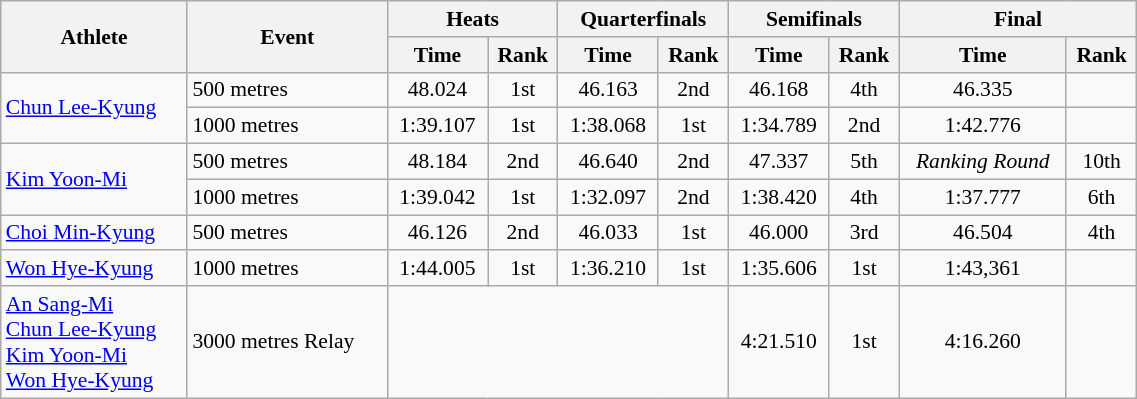<table class="wikitable" style="font-size:90%; text-align:center; width:60%">
<tr>
<th rowspan="2">Athlete</th>
<th rowspan="2">Event</th>
<th colspan="2">Heats</th>
<th colspan="2">Quarterfinals</th>
<th colspan="2">Semifinals</th>
<th colspan="2">Final</th>
</tr>
<tr>
<th>Time</th>
<th>Rank</th>
<th>Time</th>
<th>Rank</th>
<th>Time</th>
<th>Rank</th>
<th>Time</th>
<th>Rank</th>
</tr>
<tr>
<td align=left rowspan=2><a href='#'>Chun Lee-Kyung</a></td>
<td align=left>500 metres</td>
<td>48.024</td>
<td>1st</td>
<td>46.163</td>
<td>2nd</td>
<td>46.168</td>
<td>4th</td>
<td>46.335</td>
<td></td>
</tr>
<tr>
<td align=left>1000 metres</td>
<td>1:39.107</td>
<td>1st</td>
<td>1:38.068</td>
<td>1st</td>
<td>1:34.789</td>
<td>2nd</td>
<td>1:42.776</td>
<td></td>
</tr>
<tr>
<td align=left rowspan=2><a href='#'>Kim Yoon-Mi</a></td>
<td align=left>500 metres</td>
<td>48.184</td>
<td>2nd</td>
<td>46.640</td>
<td>2nd</td>
<td>47.337</td>
<td>5th</td>
<td><em>Ranking Round</em></td>
<td>10th</td>
</tr>
<tr>
<td align=left>1000 metres</td>
<td>1:39.042</td>
<td>1st</td>
<td>1:32.097</td>
<td>2nd</td>
<td>1:38.420</td>
<td>4th</td>
<td>1:37.777</td>
<td>6th</td>
</tr>
<tr>
<td align=left rowspan=1><a href='#'>Choi Min-Kyung</a></td>
<td align=left>500 metres</td>
<td>46.126</td>
<td>2nd</td>
<td>46.033</td>
<td>1st</td>
<td>46.000</td>
<td>3rd</td>
<td>46.504</td>
<td>4th</td>
</tr>
<tr>
<td align=left rowspan=1><a href='#'>Won Hye-Kyung</a></td>
<td align=left>1000 metres</td>
<td>1:44.005</td>
<td>1st</td>
<td>1:36.210</td>
<td>1st</td>
<td>1:35.606</td>
<td>1st</td>
<td>1:43,361</td>
<td></td>
</tr>
<tr>
<td align=left rowspan=1><a href='#'>An Sang-Mi</a> <br> <a href='#'>Chun Lee-Kyung</a> <br> <a href='#'>Kim Yoon-Mi</a> <br> <a href='#'>Won Hye-Kyung</a></td>
<td align=left>3000 metres Relay</td>
<td colspan=4></td>
<td>4:21.510</td>
<td>1st</td>
<td>4:16.260</td>
<td></td>
</tr>
</table>
